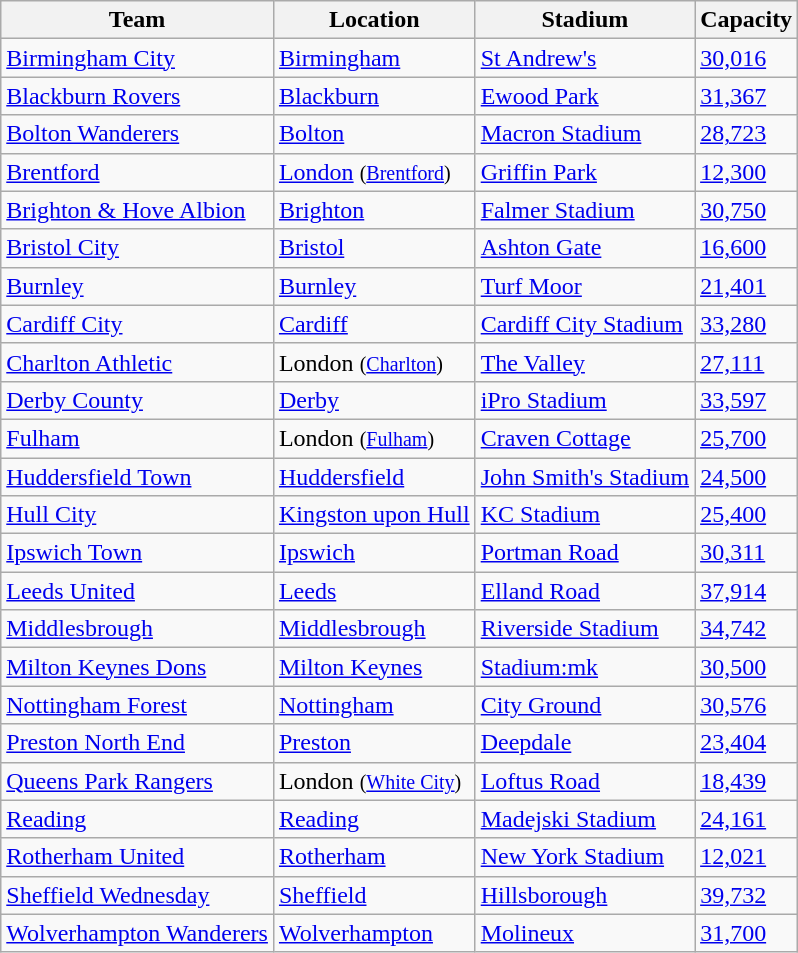<table class="wikitable sortable">
<tr>
<th>Team</th>
<th>Location</th>
<th>Stadium</th>
<th>Capacity</th>
</tr>
<tr>
<td><a href='#'>Birmingham City</a></td>
<td><a href='#'>Birmingham</a></td>
<td><a href='#'>St Andrew's</a></td>
<td><a href='#'>30,016</a></td>
</tr>
<tr>
<td><a href='#'>Blackburn Rovers</a></td>
<td><a href='#'>Blackburn</a></td>
<td><a href='#'>Ewood Park</a></td>
<td><a href='#'>31,367</a></td>
</tr>
<tr>
<td><a href='#'>Bolton Wanderers</a></td>
<td><a href='#'>Bolton</a></td>
<td><a href='#'>Macron Stadium</a></td>
<td><a href='#'>28,723</a></td>
</tr>
<tr>
<td><a href='#'>Brentford</a></td>
<td><a href='#'>London</a> <small>(<a href='#'>Brentford</a>)</small></td>
<td><a href='#'>Griffin Park</a></td>
<td><a href='#'>12,300</a></td>
</tr>
<tr>
<td><a href='#'>Brighton & Hove Albion</a></td>
<td><a href='#'>Brighton</a></td>
<td><a href='#'>Falmer Stadium</a></td>
<td><a href='#'>30,750</a></td>
</tr>
<tr>
<td><a href='#'>Bristol City</a></td>
<td><a href='#'>Bristol</a></td>
<td><a href='#'>Ashton Gate</a></td>
<td><a href='#'>16,600</a></td>
</tr>
<tr>
<td><a href='#'>Burnley</a></td>
<td><a href='#'>Burnley</a></td>
<td><a href='#'>Turf Moor</a></td>
<td><a href='#'>21,401</a></td>
</tr>
<tr>
<td><a href='#'>Cardiff City</a></td>
<td><a href='#'>Cardiff</a></td>
<td><a href='#'>Cardiff City Stadium</a></td>
<td><a href='#'>33,280</a></td>
</tr>
<tr>
<td><a href='#'>Charlton Athletic</a></td>
<td>London <small>(<a href='#'>Charlton</a>)</small></td>
<td><a href='#'>The Valley</a></td>
<td><a href='#'>27,111</a></td>
</tr>
<tr>
<td><a href='#'>Derby County</a></td>
<td><a href='#'>Derby</a></td>
<td><a href='#'>iPro Stadium</a></td>
<td><a href='#'>33,597</a></td>
</tr>
<tr>
<td><a href='#'>Fulham</a></td>
<td>London <small>(<a href='#'>Fulham</a>)</small></td>
<td><a href='#'>Craven Cottage</a></td>
<td><a href='#'>25,700</a></td>
</tr>
<tr>
<td><a href='#'>Huddersfield Town</a></td>
<td><a href='#'>Huddersfield</a></td>
<td><a href='#'>John Smith's Stadium</a></td>
<td><a href='#'>24,500</a></td>
</tr>
<tr>
<td><a href='#'>Hull City</a></td>
<td><a href='#'>Kingston upon Hull</a></td>
<td><a href='#'>KC Stadium</a></td>
<td><a href='#'>25,400</a></td>
</tr>
<tr>
<td><a href='#'>Ipswich Town</a></td>
<td><a href='#'>Ipswich</a></td>
<td><a href='#'>Portman Road</a></td>
<td><a href='#'>30,311</a></td>
</tr>
<tr>
<td><a href='#'>Leeds United</a></td>
<td><a href='#'>Leeds</a></td>
<td><a href='#'>Elland Road</a></td>
<td><a href='#'>37,914</a></td>
</tr>
<tr>
<td><a href='#'>Middlesbrough</a></td>
<td><a href='#'>Middlesbrough</a></td>
<td><a href='#'>Riverside Stadium</a></td>
<td><a href='#'>34,742</a></td>
</tr>
<tr>
<td><a href='#'>Milton Keynes Dons</a></td>
<td><a href='#'>Milton Keynes</a></td>
<td><a href='#'>Stadium:mk</a></td>
<td><a href='#'>30,500</a></td>
</tr>
<tr>
<td><a href='#'>Nottingham Forest</a></td>
<td><a href='#'>Nottingham</a></td>
<td><a href='#'>City Ground</a></td>
<td><a href='#'>30,576</a></td>
</tr>
<tr>
<td><a href='#'>Preston North End</a></td>
<td><a href='#'>Preston</a></td>
<td><a href='#'>Deepdale</a></td>
<td><a href='#'>23,404</a></td>
</tr>
<tr>
<td><a href='#'>Queens Park Rangers</a></td>
<td>London <small>(<a href='#'>White City</a>)</small></td>
<td><a href='#'>Loftus Road</a></td>
<td><a href='#'>18,439</a></td>
</tr>
<tr>
<td><a href='#'>Reading</a></td>
<td><a href='#'>Reading</a></td>
<td><a href='#'>Madejski Stadium</a></td>
<td><a href='#'>24,161</a></td>
</tr>
<tr>
<td><a href='#'>Rotherham United</a></td>
<td><a href='#'>Rotherham</a></td>
<td><a href='#'>New York Stadium</a></td>
<td><a href='#'>12,021</a></td>
</tr>
<tr>
<td><a href='#'>Sheffield Wednesday</a></td>
<td><a href='#'>Sheffield</a></td>
<td><a href='#'>Hillsborough</a></td>
<td><a href='#'>39,732</a></td>
</tr>
<tr>
<td><a href='#'>Wolverhampton Wanderers</a></td>
<td><a href='#'>Wolverhampton</a></td>
<td><a href='#'>Molineux</a></td>
<td><a href='#'>31,700</a></td>
</tr>
</table>
